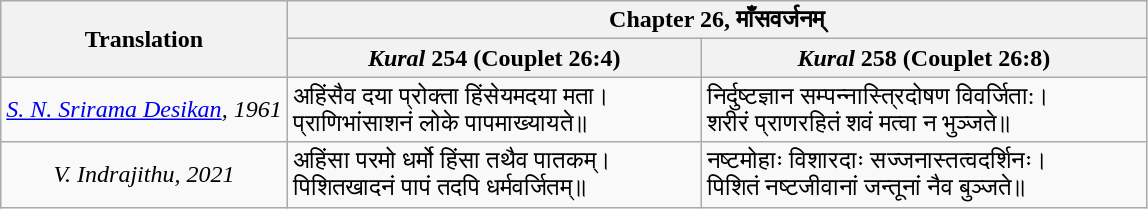<table class="wikitable">
<tr>
<th style="text-align:center; width:25%;" rowspan="2">Translation</th>
<th colspan="2">Chapter 26, माँसवर्जनम्</th>
</tr>
<tr>
<th><em>Kural</em> 254 (Couplet 26:4)</th>
<th><em>Kural</em> 258 (Couplet 26:8)</th>
</tr>
<tr>
<td style="text-align:center;"><em><a href='#'>S. N. Srirama Desikan</a>, 1961</em></td>
<td>अहिंसैव दया प्रोक्ता हिंसेयमदया मता।<br>प्राणिभांसाशनं लोके पापमाख्यायते॥</td>
<td>निर्दुष्टज्ञान सम्पन्नास्त्रिदोषण विवर्जिता:।<br>शरीरं प्राणरहितं शवं मत्वा न भुञ्जते॥</td>
</tr>
<tr>
<td style="text-align:center;"><em>V. Indrajithu, 2021</em></td>
<td>अहिंसा परमो धर्मो हिंसा तथैव पातकम्।<br>पिशितखादनं पापं तदपि धर्मवर्जितम्॥</td>
<td>नष्टमोहाः विशारदाः सज्जनास्तत्वदर्शिनः।<br>पिशितं नष्टजीवानां जन्तूनां नैव बुञ्जते॥</td>
</tr>
</table>
